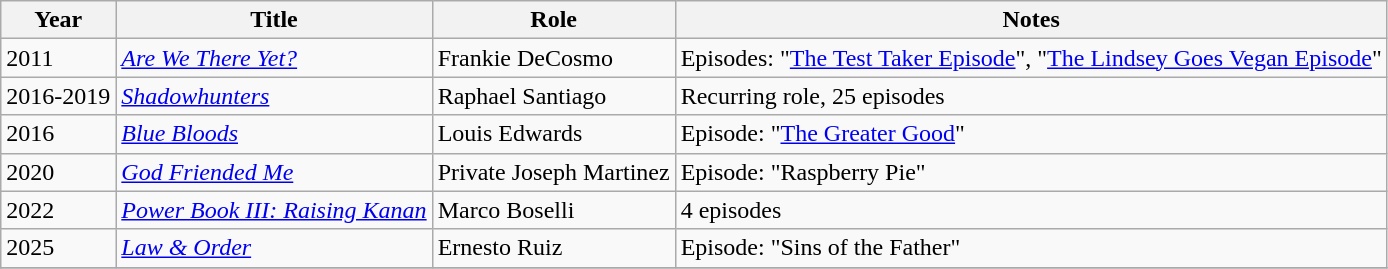<table class="wikitable">
<tr>
<th>Year</th>
<th>Title</th>
<th>Role</th>
<th>Notes</th>
</tr>
<tr>
<td>2011</td>
<td><em><a href='#'>Are We There Yet?</a></em></td>
<td>Frankie DeCosmo</td>
<td>Episodes: "<a href='#'>The Test Taker Episode</a>", "<a href='#'>The Lindsey Goes Vegan Episode</a>"</td>
</tr>
<tr>
<td>2016-2019</td>
<td><em><a href='#'>Shadowhunters</a></em></td>
<td>Raphael Santiago</td>
<td>Recurring role, 25 episodes</td>
</tr>
<tr>
<td>2016</td>
<td><em><a href='#'>Blue Bloods</a></em></td>
<td>Louis Edwards</td>
<td>Episode: "<a href='#'>The Greater Good</a>"</td>
</tr>
<tr>
<td>2020</td>
<td><em><a href='#'>God Friended Me</a></em></td>
<td>Private Joseph Martinez</td>
<td>Episode: "Raspberry Pie"</td>
</tr>
<tr>
<td>2022</td>
<td><em><a href='#'>Power Book III: Raising Kanan</a></em></td>
<td>Marco Boselli</td>
<td>4 episodes</td>
</tr>
<tr>
<td>2025</td>
<td><em><a href='#'>Law & Order</a></em></td>
<td>Ernesto Ruiz</td>
<td>Episode: "Sins of the Father"</td>
</tr>
<tr>
</tr>
</table>
